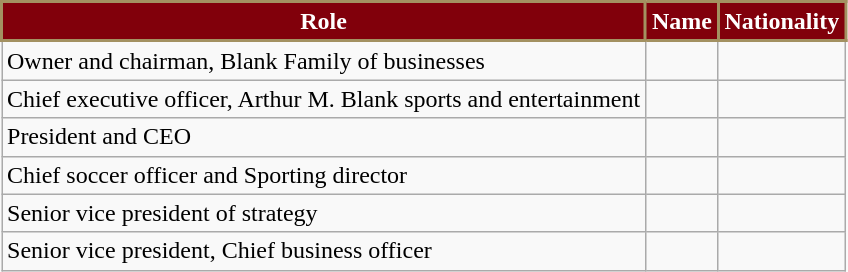<table class="wikitable sortable">
<tr>
<th style="background:#81000B; color:#FFFFFF; border:2px solid #A39161;" scope="col">Role</th>
<th style="background:#81000B; color:#FFFFFF; border:2px solid #A39161;" scope="col">Name</th>
<th style="background:#81000B; color:#FFFFFF; border:2px solid #A39161;" scope="col">Nationality</th>
</tr>
<tr>
<td>Owner and chairman, Blank Family of businesses</td>
<td></td>
<td></td>
</tr>
<tr>
<td>Chief executive officer, Arthur M. Blank sports and entertainment</td>
<td></td>
<td></td>
</tr>
<tr>
<td>President and CEO</td>
<td></td>
<td></td>
</tr>
<tr>
<td>Chief soccer officer and Sporting director</td>
<td></td>
<td></td>
</tr>
<tr>
<td>Senior vice president of strategy</td>
<td></td>
<td></td>
</tr>
<tr>
<td>Senior vice president, Chief business officer</td>
<td></td>
<td></td>
</tr>
</table>
